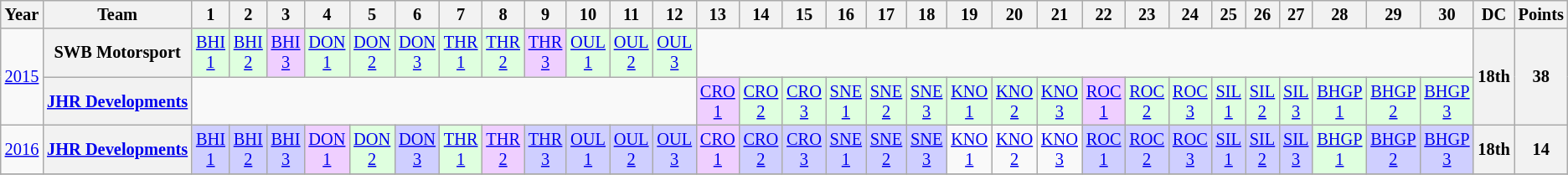<table class="wikitable" style="text-align:center; font-size:85%">
<tr>
<th>Year</th>
<th>Team</th>
<th>1</th>
<th>2</th>
<th>3</th>
<th>4</th>
<th>5</th>
<th>6</th>
<th>7</th>
<th>8</th>
<th>9</th>
<th>10</th>
<th>11</th>
<th>12</th>
<th>13</th>
<th>14</th>
<th>15</th>
<th>16</th>
<th>17</th>
<th>18</th>
<th>19</th>
<th>20</th>
<th>21</th>
<th>22</th>
<th>23</th>
<th>24</th>
<th>25</th>
<th>26</th>
<th>27</th>
<th>28</th>
<th>29</th>
<th>30</th>
<th>DC</th>
<th>Points</th>
</tr>
<tr>
<td rowspan=2><a href='#'>2015</a></td>
<th nowrap>SWB Motorsport</th>
<td style="background:#DFFFDF;"><a href='#'>BHI<br>1</a><br></td>
<td style="background:#DFFFDF;"><a href='#'>BHI<br>2</a><br></td>
<td style="background:#EFCFFF;"><a href='#'>BHI<br>3</a><br></td>
<td style="background:#DFFFDF;"><a href='#'>DON<br>1</a><br></td>
<td style="background:#DFFFDF;"><a href='#'>DON<br>2</a><br></td>
<td style="background:#DFFFDF;"><a href='#'>DON<br>3</a><br></td>
<td style="background:#DFFFDF;"><a href='#'>THR<br>1</a><br></td>
<td style="background:#DFFFDF;"><a href='#'>THR<br>2</a><br></td>
<td style="background:#EFCFFF;"><a href='#'>THR<br>3</a><br></td>
<td style="background:#DFFFDF;"><a href='#'>OUL<br>1</a><br></td>
<td style="background:#DFFFDF;"><a href='#'>OUL<br>2</a><br></td>
<td style="background:#DFFFDF;"><a href='#'>OUL<br>3</a><br></td>
<td colspan=18></td>
<th rowspan=2>18th</th>
<th rowspan=2>38</th>
</tr>
<tr>
<th nowrap><a href='#'>JHR Developments</a></th>
<td colspan=12></td>
<td style="background:#EFCFFF;"><a href='#'>CRO<br>1</a><br></td>
<td style="background:#DFFFDF;"><a href='#'>CRO<br>2</a><br></td>
<td style="background:#DFFFDF;"><a href='#'>CRO<br>3</a><br></td>
<td style="background:#DFFFDF;"><a href='#'>SNE<br>1</a><br></td>
<td style="background:#DFFFDF;"><a href='#'>SNE<br>2</a><br></td>
<td style="background:#DFFFDF;"><a href='#'>SNE<br>3</a><br></td>
<td style="background:#DFFFDF;"><a href='#'>KNO<br>1</a><br></td>
<td style="background:#DFFFDF;"><a href='#'>KNO<br>2</a><br></td>
<td style="background:#DFFFDF;"><a href='#'>KNO<br>3</a><br></td>
<td style="background:#EFCFFF;"><a href='#'>ROC<br>1</a><br></td>
<td style="background:#DFFFDF;"><a href='#'>ROC<br>2</a><br></td>
<td style="background:#DFFFDF;"><a href='#'>ROC<br>3</a><br></td>
<td style="background:#DFFFDF;"><a href='#'>SIL<br>1</a><br></td>
<td style="background:#DFFFDF;"><a href='#'>SIL<br>2</a><br></td>
<td style="background:#DFFFDF;"><a href='#'>SIL<br>3</a><br></td>
<td style="background:#DFFFDF;"><a href='#'>BHGP<br>1</a><br></td>
<td style="background:#DFFFDF;"><a href='#'>BHGP<br>2</a><br></td>
<td style="background:#DFFFDF;"><a href='#'>BHGP<br>3</a><br></td>
</tr>
<tr>
<td><a href='#'>2016</a></td>
<th nowrap><a href='#'>JHR Developments</a></th>
<td style="background:#cfcfff"><a href='#'>BHI<br>1</a><br></td>
<td style="background:#cfcfff"><a href='#'>BHI<br>2</a><br></td>
<td style="background:#cfcfff"><a href='#'>BHI<br>3</a><br></td>
<td style="background:#efcfff"><a href='#'>DON<br>1</a><br></td>
<td style="background:#dfffdf"><a href='#'>DON<br>2</a><br></td>
<td style="background:#cfcfff"><a href='#'>DON<br>3</a><br></td>
<td style="background:#dfffdf"><a href='#'>THR<br>1</a><br></td>
<td style="background:#efcfff"><a href='#'>THR<br>2</a><br></td>
<td style="background:#cfcfff"><a href='#'>THR<br>3</a><br></td>
<td style="background:#cfcfff"><a href='#'>OUL<br>1</a><br></td>
<td style="background:#cfcfff"><a href='#'>OUL<br>2</a><br></td>
<td style="background:#cfcfff"><a href='#'>OUL<br>3</a><br></td>
<td style="background:#efcfff"><a href='#'>CRO<br>1</a><br></td>
<td style="background:#cfcfff"><a href='#'>CRO<br>2</a><br></td>
<td style="background:#cfcfff"><a href='#'>CRO<br>3</a><br></td>
<td style="background:#cfcfff"><a href='#'>SNE<br>1</a><br></td>
<td style="background:#cfcfff"><a href='#'>SNE<br>2</a><br></td>
<td style="background:#cfcfff"><a href='#'>SNE<br>3</a><br></td>
<td><a href='#'>KNO<br>1</a></td>
<td><a href='#'>KNO<br>2</a></td>
<td><a href='#'>KNO<br>3</a></td>
<td style="background:#cfcfff"><a href='#'>ROC<br>1</a><br></td>
<td style="background:#cfcfff"><a href='#'>ROC<br>2</a><br></td>
<td style="background:#cfcfff"><a href='#'>ROC<br>3</a><br></td>
<td style="background:#cfcfff"><a href='#'>SIL<br>1</a><br></td>
<td style="background:#cfcfff"><a href='#'>SIL<br>2</a><br></td>
<td style="background:#cfcfff"><a href='#'>SIL<br>3</a><br></td>
<td style="background:#dfffdf"><a href='#'>BHGP<br>1</a><br></td>
<td style="background:#cfcfff"><a href='#'>BHGP<br>2</a><br></td>
<td style="background:#cfcfff"><a href='#'>BHGP<br>3</a><br></td>
<th>18th</th>
<th>14</th>
</tr>
<tr>
</tr>
</table>
